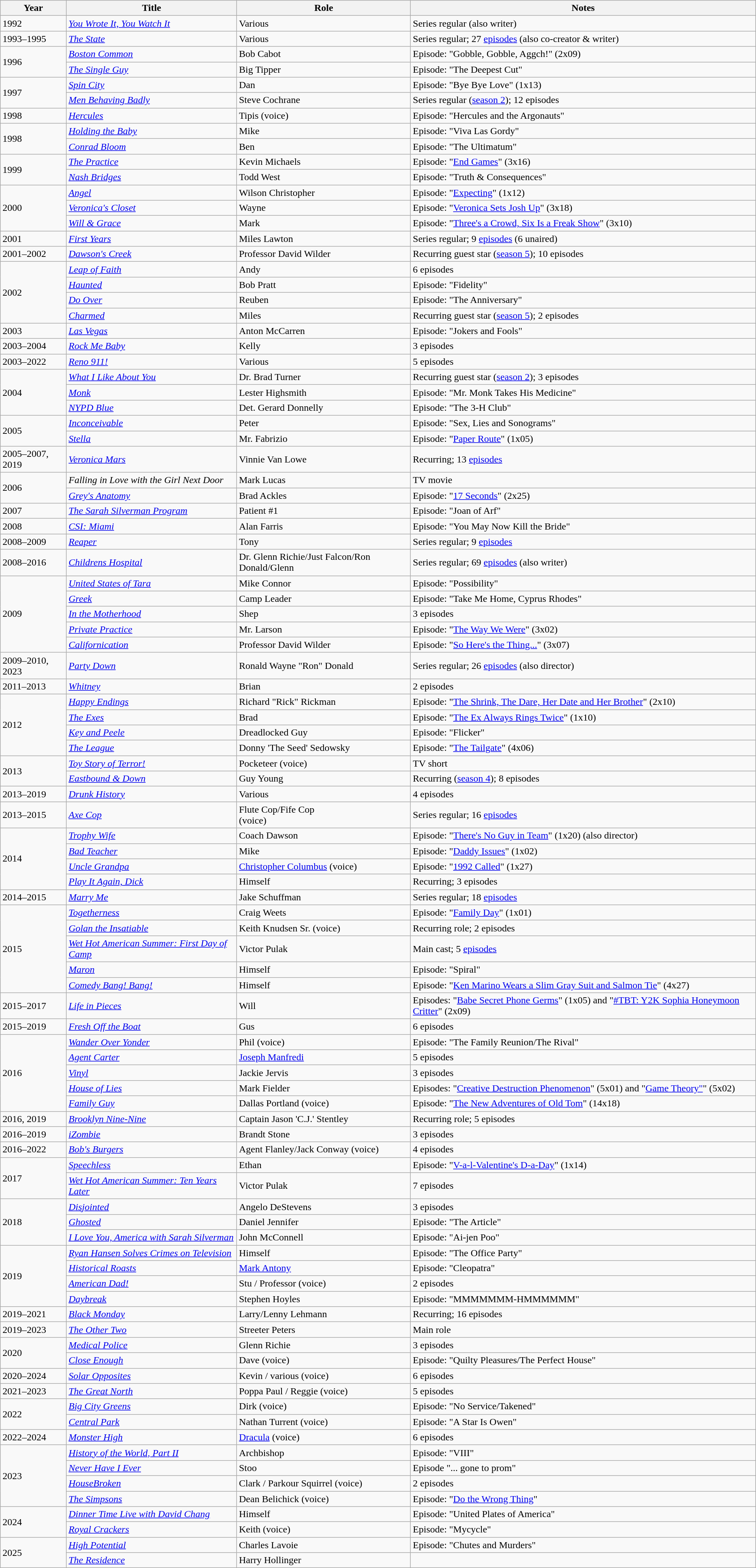<table class="wikitable sortable">
<tr>
<th>Year</th>
<th>Title</th>
<th>Role</th>
<th class="unsortable">Notes</th>
</tr>
<tr>
<td>1992</td>
<td><em><a href='#'>You Wrote It, You Watch It</a></em></td>
<td>Various</td>
<td>Series regular (also writer)</td>
</tr>
<tr>
<td>1993–1995</td>
<td data-sort-value="State, The"><em><a href='#'>The State</a></em></td>
<td>Various</td>
<td>Series regular; 27 <a href='#'>episodes</a> (also co-creator & writer)</td>
</tr>
<tr>
<td rowspan="2">1996</td>
<td><em><a href='#'>Boston Common</a></em></td>
<td>Bob Cabot</td>
<td>Episode: "Gobble, Gobble, Aggch!" (2x09)</td>
</tr>
<tr>
<td><em><a href='#'>The Single Guy</a></em></td>
<td>Big Tipper</td>
<td>Episode: "The Deepest Cut"</td>
</tr>
<tr>
<td rowspan="2">1997</td>
<td><em><a href='#'>Spin City</a></em></td>
<td>Dan</td>
<td>Episode: "Bye Bye Love" (1x13)</td>
</tr>
<tr>
<td><em><a href='#'>Men Behaving Badly</a></em></td>
<td>Steve Cochrane</td>
<td>Series regular (<a href='#'>season 2</a>); 12 episodes</td>
</tr>
<tr>
<td>1998</td>
<td><em><a href='#'>Hercules</a></em></td>
<td>Tipis (voice)</td>
<td>Episode: "Hercules and the Argonauts"</td>
</tr>
<tr>
<td rowspan="2">1998</td>
<td><em><a href='#'>Holding the Baby</a></em></td>
<td>Mike</td>
<td>Episode: "Viva Las Gordy"</td>
</tr>
<tr>
<td><em><a href='#'>Conrad Bloom</a></em></td>
<td>Ben</td>
<td>Episode: "The Ultimatum"</td>
</tr>
<tr>
<td rowspan="2">1999</td>
<td data-sort-value="Practice, The"><em><a href='#'>The Practice</a></em></td>
<td>Kevin Michaels</td>
<td>Episode: "<a href='#'>End Games</a>" (3x16)</td>
</tr>
<tr>
<td><em><a href='#'>Nash Bridges</a></em></td>
<td>Todd West</td>
<td>Episode: "Truth & Consequences"</td>
</tr>
<tr>
<td rowspan="3">2000</td>
<td><em><a href='#'>Angel</a></em></td>
<td>Wilson Christopher</td>
<td>Episode: "<a href='#'>Expecting</a>" (1x12)</td>
</tr>
<tr>
<td><em><a href='#'>Veronica's Closet</a></em></td>
<td>Wayne</td>
<td>Episode: "<a href='#'>Veronica Sets Josh Up</a>" (3x18)</td>
</tr>
<tr>
<td><em><a href='#'>Will & Grace</a></em></td>
<td>Mark</td>
<td>Episode: "<a href='#'>Three's a Crowd, Six Is a Freak Show</a>" (3x10)</td>
</tr>
<tr>
<td>2001</td>
<td><em><a href='#'>First Years</a></em></td>
<td>Miles Lawton</td>
<td>Series regular; 9 <a href='#'>episodes</a> (6 unaired)</td>
</tr>
<tr>
<td>2001–2002</td>
<td><em><a href='#'>Dawson's Creek</a></em></td>
<td>Professor David Wilder</td>
<td>Recurring guest star (<a href='#'>season 5</a>); 10 episodes</td>
</tr>
<tr>
<td rowspan="4">2002</td>
<td><em><a href='#'>Leap of Faith</a></em></td>
<td>Andy</td>
<td>6 episodes</td>
</tr>
<tr>
<td><em><a href='#'>Haunted</a></em></td>
<td>Bob Pratt</td>
<td>Episode: "Fidelity"</td>
</tr>
<tr>
<td><em><a href='#'>Do Over</a></em></td>
<td>Reuben</td>
<td>Episode: "The Anniversary"</td>
</tr>
<tr>
<td><em><a href='#'>Charmed</a></em></td>
<td>Miles</td>
<td>Recurring guest star (<a href='#'>season 5</a>); 2 episodes</td>
</tr>
<tr>
<td>2003</td>
<td><em><a href='#'>Las Vegas</a></em></td>
<td>Anton McCarren</td>
<td>Episode: "Jokers and Fools"</td>
</tr>
<tr>
<td>2003–2004</td>
<td><em><a href='#'>Rock Me Baby</a></em></td>
<td>Kelly</td>
<td>3 episodes</td>
</tr>
<tr>
<td>2003–2022</td>
<td><em><a href='#'>Reno 911!</a></em></td>
<td>Various</td>
<td>5 episodes</td>
</tr>
<tr>
<td rowspan="3">2004</td>
<td><em><a href='#'>What I Like About You</a></em></td>
<td>Dr. Brad Turner</td>
<td>Recurring guest star (<a href='#'>season 2</a>); 3 episodes</td>
</tr>
<tr>
<td><em><a href='#'>Monk</a></em></td>
<td>Lester Highsmith</td>
<td>Episode: "Mr. Monk Takes His Medicine"</td>
</tr>
<tr>
<td><em><a href='#'>NYPD Blue</a></em></td>
<td>Det. Gerard Donnelly</td>
<td>Episode: "The 3-H Club"</td>
</tr>
<tr>
<td rowspan="2">2005</td>
<td><em><a href='#'>Inconceivable</a></em></td>
<td>Peter</td>
<td>Episode: "Sex, Lies and Sonograms"</td>
</tr>
<tr>
<td><em><a href='#'>Stella</a></em></td>
<td>Mr. Fabrizio</td>
<td>Episode: "<a href='#'>Paper Route</a>" (1x05)</td>
</tr>
<tr>
<td>2005–2007, 2019</td>
<td><em><a href='#'>Veronica Mars</a></em></td>
<td>Vinnie Van Lowe</td>
<td>Recurring; 13 <a href='#'>episodes</a></td>
</tr>
<tr>
<td rowspan="2">2006</td>
<td><em>Falling in Love with the Girl Next Door</em></td>
<td>Mark Lucas</td>
<td>TV movie</td>
</tr>
<tr>
<td><em><a href='#'>Grey's Anatomy</a></em></td>
<td>Brad Ackles</td>
<td>Episode: "<a href='#'>17 Seconds</a>" (2x25)</td>
</tr>
<tr>
<td>2007</td>
<td><em><a href='#'>The Sarah Silverman Program</a></em></td>
<td>Patient #1</td>
<td>Episode: "Joan of Arf"</td>
</tr>
<tr>
<td>2008</td>
<td><em><a href='#'>CSI: Miami</a></em></td>
<td>Alan Farris</td>
<td>Episode: "You May Now Kill the Bride"</td>
</tr>
<tr>
<td>2008–2009</td>
<td><em><a href='#'>Reaper</a></em></td>
<td>Tony</td>
<td>Series regular; 9 <a href='#'>episodes</a></td>
</tr>
<tr>
<td>2008–2016</td>
<td><em><a href='#'>Childrens Hospital</a></em></td>
<td>Dr. Glenn Richie/Just Falcon/Ron Donald/Glenn</td>
<td>Series regular; 69 <a href='#'>episodes</a> (also writer)</td>
</tr>
<tr>
<td rowspan="5">2009</td>
<td><em><a href='#'>United States of Tara</a></em></td>
<td>Mike Connor</td>
<td>Episode: "Possibility"</td>
</tr>
<tr>
<td><em><a href='#'>Greek</a></em></td>
<td>Camp Leader</td>
<td>Episode: "Take Me Home, Cyprus Rhodes"</td>
</tr>
<tr>
<td><em><a href='#'>In the Motherhood</a></em></td>
<td>Shep</td>
<td>3 episodes</td>
</tr>
<tr>
<td><em><a href='#'>Private Practice</a></em></td>
<td>Mr. Larson</td>
<td>Episode: "<a href='#'>The Way We Were</a>" (3x02)</td>
</tr>
<tr>
<td><em><a href='#'>Californication</a></em></td>
<td>Professor David Wilder</td>
<td>Episode: "<a href='#'>So Here's the Thing...</a>" (3x07)</td>
</tr>
<tr>
<td>2009–2010, 2023</td>
<td><em><a href='#'>Party Down</a></em></td>
<td>Ronald Wayne "Ron" Donald</td>
<td>Series regular; 26 <a href='#'>episodes</a> (also director)</td>
</tr>
<tr>
<td>2011–2013</td>
<td><em><a href='#'>Whitney</a></em></td>
<td>Brian</td>
<td>2 episodes</td>
</tr>
<tr>
<td rowspan="4">2012</td>
<td><em><a href='#'>Happy Endings</a></em></td>
<td>Richard "Rick" Rickman</td>
<td>Episode: "<a href='#'>The Shrink, The Dare, Her Date and Her Brother</a>" (2x10)</td>
</tr>
<tr>
<td data-sort-value="Exes, The"><em><a href='#'>The Exes</a></em></td>
<td>Brad</td>
<td>Episode: "<a href='#'>The Ex Always Rings Twice</a>" (1x10)</td>
</tr>
<tr>
<td><em><a href='#'>Key and Peele</a></em></td>
<td>Dreadlocked Guy</td>
<td>Episode: "Flicker"</td>
</tr>
<tr>
<td data-sort-value="League, The"><em><a href='#'>The League</a></em></td>
<td>Donny 'The Seed' Sedowsky</td>
<td>Episode: "<a href='#'>The Tailgate</a>" (4x06)</td>
</tr>
<tr>
<td rowspan="2">2013</td>
<td><em><a href='#'>Toy Story of Terror!</a></em></td>
<td>Pocketeer (voice)</td>
<td>TV short</td>
</tr>
<tr>
<td><em><a href='#'>Eastbound & Down</a></em></td>
<td>Guy Young</td>
<td>Recurring (<a href='#'>season 4</a>); 8 episodes</td>
</tr>
<tr>
<td>2013–2019</td>
<td><em><a href='#'>Drunk History</a></em></td>
<td>Various</td>
<td>4 episodes</td>
</tr>
<tr>
<td>2013–2015</td>
<td><em><a href='#'>Axe Cop</a></em></td>
<td>Flute Cop/Fife Cop <br>(voice)</td>
<td>Series regular; 16 <a href='#'>episodes</a></td>
</tr>
<tr>
<td rowspan="4">2014</td>
<td><em><a href='#'>Trophy Wife</a></em></td>
<td>Coach Dawson</td>
<td>Episode: "<a href='#'>There's No Guy in Team</a>" (1x20) (also director)</td>
</tr>
<tr>
<td><em><a href='#'>Bad Teacher</a></em></td>
<td>Mike</td>
<td>Episode: "<a href='#'>Daddy Issues</a>" (1x02)</td>
</tr>
<tr>
<td><em><a href='#'>Uncle Grandpa</a></em></td>
<td><a href='#'>Christopher Columbus</a> (voice)</td>
<td>Episode: "<a href='#'>1992 Called</a>" (1x27)</td>
</tr>
<tr>
<td><em><a href='#'>Play It Again, Dick</a></em></td>
<td>Himself</td>
<td>Recurring; 3 episodes</td>
</tr>
<tr>
<td>2014–2015</td>
<td><em><a href='#'>Marry Me</a></em></td>
<td>Jake Schuffman</td>
<td>Series regular; 18 <a href='#'>episodes</a></td>
</tr>
<tr>
<td rowspan="5">2015</td>
<td><em><a href='#'>Togetherness</a></em></td>
<td>Craig Weets</td>
<td>Episode: "<a href='#'>Family Day</a>" (1x01)</td>
</tr>
<tr>
<td><em><a href='#'>Golan the Insatiable</a></em></td>
<td>Keith Knudsen Sr. (voice)</td>
<td>Recurring role; 2 episodes</td>
</tr>
<tr>
<td><em><a href='#'>Wet Hot American Summer: First Day of Camp</a></em></td>
<td>Victor Pulak</td>
<td>Main cast; 5 <a href='#'>episodes</a></td>
</tr>
<tr>
<td><em><a href='#'>Maron</a></em></td>
<td>Himself</td>
<td>Episode: "Spiral"</td>
</tr>
<tr>
<td><em><a href='#'>Comedy Bang! Bang!</a></em></td>
<td>Himself</td>
<td>Episode: "<a href='#'>Ken Marino Wears a Slim Gray Suit and Salmon Tie</a>" (4x27)</td>
</tr>
<tr>
<td>2015–2017</td>
<td><em><a href='#'>Life in Pieces</a></em></td>
<td>Will</td>
<td>Episodes: "<a href='#'>Babe Secret Phone Germs</a>" (1x05) and "<a href='#'>#TBT: Y2K Sophia Honeymoon Critter</a>" (2x09)</td>
</tr>
<tr>
<td>2015–2019</td>
<td><em><a href='#'>Fresh Off the Boat</a></em></td>
<td>Gus</td>
<td>6 episodes</td>
</tr>
<tr>
<td rowspan="5">2016</td>
<td><em><a href='#'>Wander Over Yonder</a></em></td>
<td>Phil (voice)</td>
<td>Episode: "The Family Reunion/The Rival"</td>
</tr>
<tr>
<td><em><a href='#'>Agent Carter</a></em></td>
<td><a href='#'>Joseph Manfredi</a></td>
<td>5 episodes</td>
</tr>
<tr>
<td><em><a href='#'>Vinyl</a></em></td>
<td>Jackie Jervis</td>
<td>3 episodes</td>
</tr>
<tr>
<td><em><a href='#'>House of Lies</a></em></td>
<td>Mark Fielder</td>
<td>Episodes: "<a href='#'>Creative Destruction Phenomenon</a>" (5x01) and "<a href='#'>Game Theory"</a>" (5x02)</td>
</tr>
<tr>
<td><em><a href='#'>Family Guy</a></em></td>
<td>Dallas Portland (voice)</td>
<td>Episode: "<a href='#'>The New Adventures of Old Tom</a>" (14x18)</td>
</tr>
<tr>
<td>2016, 2019</td>
<td><em><a href='#'>Brooklyn Nine-Nine</a></em></td>
<td>Captain Jason 'C.J.' Stentley</td>
<td>Recurring role; 5 episodes</td>
</tr>
<tr>
<td>2016–2019</td>
<td><em><a href='#'>iZombie</a></em></td>
<td>Brandt Stone</td>
<td>3 episodes</td>
</tr>
<tr>
<td>2016–2022</td>
<td><em><a href='#'>Bob's Burgers</a></em></td>
<td>Agent Flanley/Jack Conway (voice)</td>
<td>4 episodes</td>
</tr>
<tr>
<td rowspan="2">2017</td>
<td><em><a href='#'>Speechless</a></em></td>
<td>Ethan</td>
<td>Episode: "<a href='#'>V-a-l-Valentine's D-a-Day</a>" (1x14)</td>
</tr>
<tr>
<td><em><a href='#'>Wet Hot American Summer: Ten Years Later</a></em></td>
<td>Victor Pulak</td>
<td>7 episodes</td>
</tr>
<tr>
<td rowspan="3">2018</td>
<td><em><a href='#'>Disjointed</a></em></td>
<td>Angelo DeStevens</td>
<td>3 episodes</td>
</tr>
<tr>
<td><em><a href='#'>Ghosted</a></em></td>
<td>Daniel Jennifer</td>
<td>Episode: "The Article"</td>
</tr>
<tr>
<td><em><a href='#'>I Love You, America with Sarah Silverman</a></em></td>
<td>John McConnell</td>
<td>Episode: "Ai-jen Poo"</td>
</tr>
<tr>
<td rowspan="4">2019</td>
<td><em><a href='#'>Ryan Hansen Solves Crimes on Television</a></em></td>
<td>Himself</td>
<td>Episode: "The Office Party"</td>
</tr>
<tr>
<td><em><a href='#'>Historical Roasts</a></em></td>
<td><a href='#'>Mark Antony</a></td>
<td>Episode: "Cleopatra"</td>
</tr>
<tr>
<td><em><a href='#'>American Dad!</a></em></td>
<td>Stu / Professor (voice)</td>
<td>2 episodes</td>
</tr>
<tr>
<td><em><a href='#'>Daybreak</a></em></td>
<td>Stephen Hoyles</td>
<td>Episode: "MMMMMMM-HMMMMMM"</td>
</tr>
<tr>
<td>2019–2021</td>
<td><em><a href='#'>Black Monday</a></em></td>
<td>Larry/Lenny Lehmann</td>
<td>Recurring; 16 episodes</td>
</tr>
<tr>
<td>2019–2023</td>
<td><em><a href='#'>The Other Two</a></em></td>
<td>Streeter Peters</td>
<td>Main role</td>
</tr>
<tr>
<td rowspan="2">2020</td>
<td><em><a href='#'>Medical Police</a></em></td>
<td>Glenn Richie</td>
<td>3 episodes</td>
</tr>
<tr>
<td><em><a href='#'>Close Enough</a></em></td>
<td>Dave (voice)</td>
<td>Episode: "Quilty Pleasures/The Perfect House"</td>
</tr>
<tr>
<td>2020–2024</td>
<td><em><a href='#'>Solar Opposites</a></em></td>
<td>Kevin / various (voice)</td>
<td>6 episodes</td>
</tr>
<tr>
<td>2021–2023</td>
<td><em><a href='#'>The Great North</a></em></td>
<td>Poppa Paul / Reggie (voice)</td>
<td>5 episodes</td>
</tr>
<tr>
<td rowspan="2">2022</td>
<td><em><a href='#'>Big City Greens</a></em></td>
<td>Dirk (voice)</td>
<td>Episode: "No Service/Takened"</td>
</tr>
<tr>
<td><em><a href='#'>Central Park</a></em></td>
<td>Nathan Turrent (voice)</td>
<td>Episode: "A Star Is Owen"</td>
</tr>
<tr>
<td>2022–2024</td>
<td><em><a href='#'>Monster High</a></em></td>
<td><a href='#'>Dracula</a> (voice)</td>
<td>6 episodes</td>
</tr>
<tr>
<td rowspan="4">2023</td>
<td><em><a href='#'>History of the World, Part II</a></em></td>
<td>Archbishop</td>
<td>Episode: "VIII"</td>
</tr>
<tr>
<td><em><a href='#'>Never Have I Ever</a></em></td>
<td>Stoo</td>
<td>Episode "... gone to prom"</td>
</tr>
<tr>
<td><em><a href='#'>HouseBroken</a></em></td>
<td>Clark / Parkour Squirrel (voice)</td>
<td>2 episodes</td>
</tr>
<tr>
<td><em><a href='#'>The Simpsons</a></em></td>
<td>Dean Belichick (voice)</td>
<td>Episode: "<a href='#'>Do the Wrong Thing</a>"</td>
</tr>
<tr>
<td rowspan="2">2024</td>
<td><em><a href='#'>Dinner Time Live with David Chang</a></em></td>
<td>Himself</td>
<td>Episode: "United Plates of America"</td>
</tr>
<tr>
<td><em><a href='#'>Royal Crackers</a></em></td>
<td>Keith (voice)</td>
<td>Episode: "Mycycle"</td>
</tr>
<tr>
<td rowspan="2">2025</td>
<td><em><a href='#'>High Potential</a></em></td>
<td>Charles Lavoie</td>
<td>Episode: "Chutes and Murders"</td>
</tr>
<tr>
<td><em><a href='#'>The Residence</a></em></td>
<td>Harry Hollinger</td>
<td></td>
</tr>
</table>
